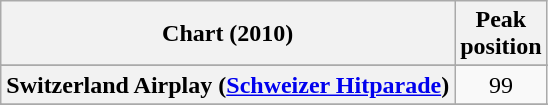<table class="wikitable sortable plainrowheaders" style="text-align:center">
<tr>
<th scope="col">Chart (2010)</th>
<th scope="col">Peak<br>position</th>
</tr>
<tr>
</tr>
<tr>
</tr>
<tr>
</tr>
<tr>
</tr>
<tr>
<th scope="row">Switzerland Airplay (<a href='#'>Schweizer Hitparade</a>)</th>
<td>99</td>
</tr>
<tr>
</tr>
<tr>
</tr>
<tr>
</tr>
</table>
